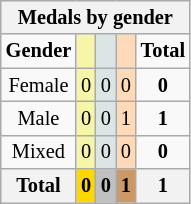<table class=wikitable style=font-size:85%>
<tr style="background:#efefef;">
<th colspan=7><strong>Medals by gender</strong></th>
</tr>
<tr align=center>
<td><strong>Gender</strong></td>
<td bgcolor=#f7f6a8></td>
<td bgcolor=#dce5e5></td>
<td bgcolor=#ffdab9></td>
<td><strong>Total</strong></td>
</tr>
<tr align=center>
<td>Female</td>
<td style="background:#F7F6A8;">0</td>
<td style="background:#DCE5E5;">0</td>
<td style="background:#FFDAB9;">0</td>
<td><strong>0</strong></td>
</tr>
<tr align=center>
<td>Male</td>
<td style="background:#F7F6A8;">0</td>
<td style="background:#DCE5E5;">0</td>
<td style="background:#FFDAB9;">1</td>
<td><strong>1</strong></td>
</tr>
<tr align=center>
<td>Mixed</td>
<td style="background:#F7F6A8;">0</td>
<td style="background:#DCE5E5;">0</td>
<td style="background:#FFDAB9;">0</td>
<td><strong>0</strong></td>
</tr>
<tr align=center>
<th><strong>Total</strong></th>
<th style="background:gold;"><strong>0</strong></th>
<th style="background:silver;"><strong>0</strong></th>
<th style="background:#c96;"><strong>1</strong></th>
<th><strong>1</strong></th>
</tr>
</table>
